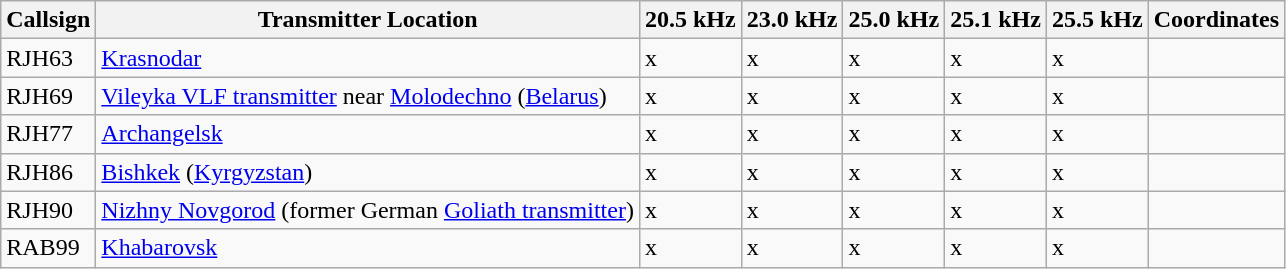<table class="wikitable">
<tr>
<th>Callsign</th>
<th>Transmitter Location</th>
<th>20.5 kHz</th>
<th>23.0 kHz</th>
<th>25.0 kHz</th>
<th>25.1 kHz</th>
<th>25.5 kHz</th>
<th>Coordinates</th>
</tr>
<tr>
<td>RJH63</td>
<td><a href='#'>Krasnodar</a></td>
<td>x</td>
<td>x</td>
<td>x</td>
<td>x</td>
<td>x</td>
<td></td>
</tr>
<tr>
<td>RJH69</td>
<td><a href='#'>Vileyka VLF transmitter</a> near <a href='#'>Molodechno</a> (<a href='#'>Belarus</a>)</td>
<td>x</td>
<td>x</td>
<td>x</td>
<td>x</td>
<td>x</td>
<td></td>
</tr>
<tr>
<td>RJH77</td>
<td><a href='#'>Archangelsk</a></td>
<td>x</td>
<td>x</td>
<td>x</td>
<td>x</td>
<td>x</td>
<td></td>
</tr>
<tr>
<td>RJH86</td>
<td><a href='#'>Bishkek</a> (<a href='#'>Kyrgyzstan</a>)</td>
<td>x</td>
<td>x</td>
<td>x</td>
<td>x</td>
<td>x</td>
<td></td>
</tr>
<tr>
<td>RJH90</td>
<td><a href='#'>Nizhny Novgorod</a> (former German <a href='#'>Goliath transmitter</a>)</td>
<td>x</td>
<td>x</td>
<td>x</td>
<td>x</td>
<td>x</td>
<td></td>
</tr>
<tr>
<td>RAB99</td>
<td><a href='#'>Khabarovsk</a></td>
<td>x</td>
<td>x</td>
<td>x</td>
<td>x</td>
<td>x</td>
<td></td>
</tr>
</table>
